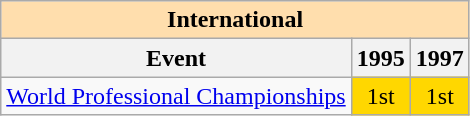<table class="wikitable" style="text-align:center">
<tr>
<th style="background-color: #ffdead; " colspan=3 align=center>International</th>
</tr>
<tr>
<th>Event</th>
<th>1995</th>
<th>1997</th>
</tr>
<tr>
<td align=left><a href='#'>World Professional Championships</a></td>
<td bgcolor=gold>1st</td>
<td bgcolor=gold>1st</td>
</tr>
</table>
